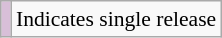<table class="wikitable" style="font-size:90%;">
<tr>
<td style="background-color:#D8BFD8"></td>
<td>Indicates single release</td>
</tr>
</table>
